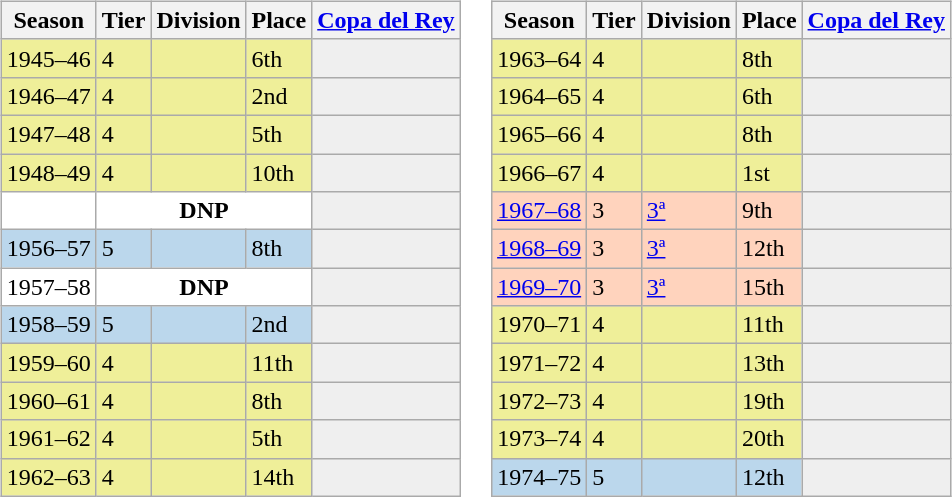<table>
<tr>
<td valign="top" width=0%><br><table class="wikitable">
<tr style="background:#f0f6fa;">
<th>Season</th>
<th>Tier</th>
<th>Division</th>
<th>Place</th>
<th><a href='#'>Copa del Rey</a></th>
</tr>
<tr>
<td style="background:#EFEF99;">1945–46</td>
<td style="background:#EFEF99;">4</td>
<td style="background:#EFEF99;"></td>
<td style="background:#EFEF99;">6th</td>
<th style="background:#efefef;"></th>
</tr>
<tr>
<td style="background:#EFEF99;">1946–47</td>
<td style="background:#EFEF99;">4</td>
<td style="background:#EFEF99;"></td>
<td style="background:#EFEF99;">2nd</td>
<th style="background:#efefef;"></th>
</tr>
<tr>
<td style="background:#EFEF99;">1947–48</td>
<td style="background:#EFEF99;">4</td>
<td style="background:#EFEF99;"></td>
<td style="background:#EFEF99;">5th</td>
<th style="background:#efefef;"></th>
</tr>
<tr>
<td style="background:#EFEF99;">1948–49</td>
<td style="background:#EFEF99;">4</td>
<td style="background:#EFEF99;"></td>
<td style="background:#EFEF99;">10th</td>
<th style="background:#efefef;"></th>
</tr>
<tr>
<td style="background:#FFFFFF;"></td>
<th style="background:#FFFFFF;" colspan="3">DNP</th>
<th style="background:#efefef;"></th>
</tr>
<tr>
<td style="background:#BBD7EC;">1956–57</td>
<td style="background:#BBD7EC;">5</td>
<td style="background:#BBD7EC;"></td>
<td style="background:#BBD7EC;">8th</td>
<th style="background:#efefef;"></th>
</tr>
<tr>
<td style="background:#FFFFFF;">1957–58</td>
<th style="background:#FFFFFF;" colspan="3">DNP</th>
<th style="background:#efefef;"></th>
</tr>
<tr>
<td style="background:#BBD7EC;">1958–59</td>
<td style="background:#BBD7EC;">5</td>
<td style="background:#BBD7EC;"></td>
<td style="background:#BBD7EC;">2nd</td>
<th style="background:#efefef;"></th>
</tr>
<tr>
<td style="background:#EFEF99;">1959–60</td>
<td style="background:#EFEF99;">4</td>
<td style="background:#EFEF99;"></td>
<td style="background:#EFEF99;">11th</td>
<th style="background:#efefef;"></th>
</tr>
<tr>
<td style="background:#EFEF99;">1960–61</td>
<td style="background:#EFEF99;">4</td>
<td style="background:#EFEF99;"></td>
<td style="background:#EFEF99;">8th</td>
<th style="background:#efefef;"></th>
</tr>
<tr>
<td style="background:#EFEF99;">1961–62</td>
<td style="background:#EFEF99;">4</td>
<td style="background:#EFEF99;"></td>
<td style="background:#EFEF99;">5th</td>
<th style="background:#efefef;"></th>
</tr>
<tr>
<td style="background:#EFEF99;">1962–63</td>
<td style="background:#EFEF99;">4</td>
<td style="background:#EFEF99;"></td>
<td style="background:#EFEF99;">14th</td>
<th style="background:#efefef;"></th>
</tr>
</table>
</td>
<td valign="top" width=0%><br><table class="wikitable">
<tr style="background:#f0f6fa;">
<th>Season</th>
<th>Tier</th>
<th>Division</th>
<th>Place</th>
<th><a href='#'>Copa del Rey</a></th>
</tr>
<tr>
<td style="background:#EFEF99;">1963–64</td>
<td style="background:#EFEF99;">4</td>
<td style="background:#EFEF99;"></td>
<td style="background:#EFEF99;">8th</td>
<th style="background:#efefef;"></th>
</tr>
<tr>
<td style="background:#EFEF99;">1964–65</td>
<td style="background:#EFEF99;">4</td>
<td style="background:#EFEF99;"></td>
<td style="background:#EFEF99;">6th</td>
<th style="background:#efefef;"></th>
</tr>
<tr>
<td style="background:#EFEF99;">1965–66</td>
<td style="background:#EFEF99;">4</td>
<td style="background:#EFEF99;"></td>
<td style="background:#EFEF99;">8th</td>
<th style="background:#efefef;"></th>
</tr>
<tr>
<td style="background:#EFEF99;">1966–67</td>
<td style="background:#EFEF99;">4</td>
<td style="background:#EFEF99;"></td>
<td style="background:#EFEF99;">1st</td>
<th style="background:#efefef;"></th>
</tr>
<tr>
<td style="background:#FFD3BD;"><a href='#'>1967–68</a></td>
<td style="background:#FFD3BD;">3</td>
<td style="background:#FFD3BD;"><a href='#'>3ª</a></td>
<td style="background:#FFD3BD;">9th</td>
<td style="background:#efefef;"></td>
</tr>
<tr>
<td style="background:#FFD3BD;"><a href='#'>1968–69</a></td>
<td style="background:#FFD3BD;">3</td>
<td style="background:#FFD3BD;"><a href='#'>3ª</a></td>
<td style="background:#FFD3BD;">12th</td>
<td style="background:#efefef;"></td>
</tr>
<tr>
<td style="background:#FFD3BD;"><a href='#'>1969–70</a></td>
<td style="background:#FFD3BD;">3</td>
<td style="background:#FFD3BD;"><a href='#'>3ª</a></td>
<td style="background:#FFD3BD;">15th</td>
<td style="background:#efefef;"></td>
</tr>
<tr>
<td style="background:#EFEF99;">1970–71</td>
<td style="background:#EFEF99;">4</td>
<td style="background:#EFEF99;"></td>
<td style="background:#EFEF99;">11th</td>
<th style="background:#efefef;"></th>
</tr>
<tr>
<td style="background:#EFEF99;">1971–72</td>
<td style="background:#EFEF99;">4</td>
<td style="background:#EFEF99;"></td>
<td style="background:#EFEF99;">13th</td>
<th style="background:#efefef;"></th>
</tr>
<tr>
<td style="background:#EFEF99;">1972–73</td>
<td style="background:#EFEF99;">4</td>
<td style="background:#EFEF99;"></td>
<td style="background:#EFEF99;">19th</td>
<th style="background:#efefef;"></th>
</tr>
<tr>
<td style="background:#EFEF99;">1973–74</td>
<td style="background:#EFEF99;">4</td>
<td style="background:#EFEF99;"></td>
<td style="background:#EFEF99;">20th</td>
<th style="background:#efefef;"></th>
</tr>
<tr>
<td style="background:#BBD7EC;">1974–75</td>
<td style="background:#BBD7EC;">5</td>
<td style="background:#BBD7EC;"></td>
<td style="background:#BBD7EC;">12th</td>
<th style="background:#efefef;"></th>
</tr>
</table>
</td>
</tr>
</table>
